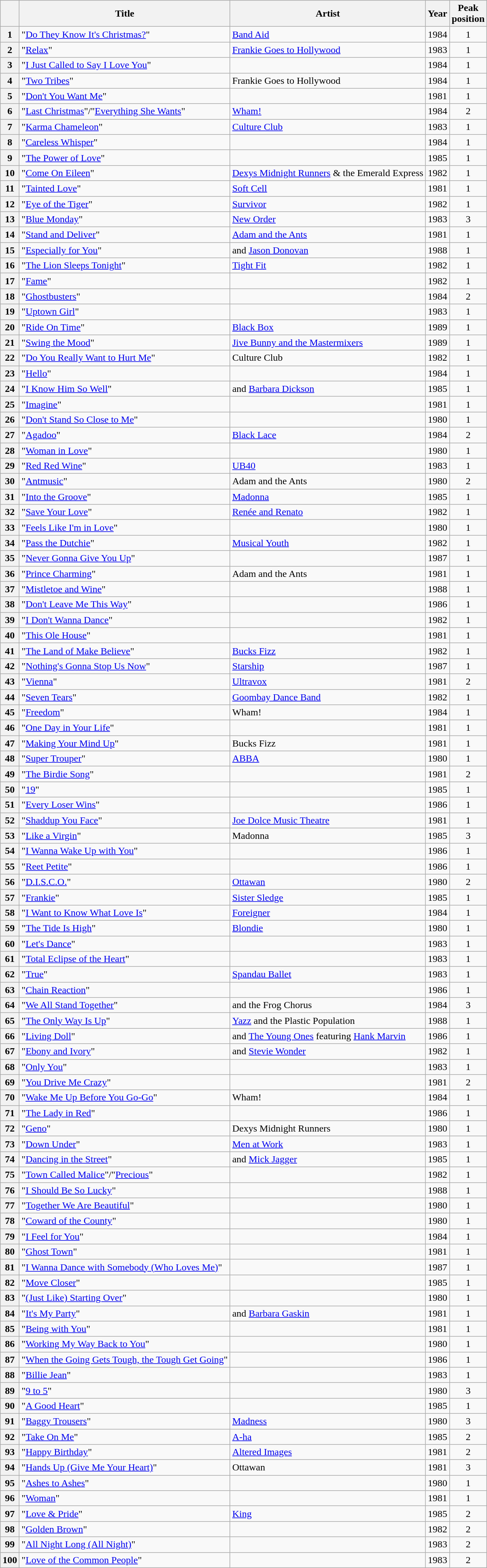<table class="wikitable sortable plainrowheaders">
<tr>
<th scope=col></th>
<th scope=col>Title</th>
<th scope=col>Artist</th>
<th scope=col>Year</th>
<th scope=col>Peak<br>position</th>
</tr>
<tr>
<th scope=row style="text-align:center;">1</th>
<td>"<a href='#'>Do They Know It's Christmas?</a>"</td>
<td><a href='#'>Band Aid</a></td>
<td style="text-align:center;">1984</td>
<td style="text-align:center;">1</td>
</tr>
<tr>
<th scope=row style="text-align:center;">2</th>
<td>"<a href='#'>Relax</a>"</td>
<td><a href='#'>Frankie Goes to Hollywood</a></td>
<td style="text-align:center;">1983</td>
<td style="text-align:center;">1</td>
</tr>
<tr>
<th scope=row style="text-align:center;">3</th>
<td>"<a href='#'>I Just Called to Say I Love You</a>"</td>
<td></td>
<td style="text-align:center;">1984</td>
<td style="text-align:center;">1</td>
</tr>
<tr>
<th scope=row style="text-align:center;">4</th>
<td>"<a href='#'>Two Tribes</a>"</td>
<td>Frankie Goes to Hollywood</td>
<td style="text-align:center;">1984</td>
<td style="text-align:center;">1</td>
</tr>
<tr>
<th scope=row style="text-align:center;">5</th>
<td>"<a href='#'>Don't You Want Me</a>"</td>
<td></td>
<td style="text-align:center;">1981</td>
<td style="text-align:center;">1</td>
</tr>
<tr>
<th scope=row style="text-align:center;">6</th>
<td>"<a href='#'>Last Christmas</a>"/"<a href='#'>Everything She Wants</a>"</td>
<td><a href='#'>Wham!</a></td>
<td style="text-align:center;">1984</td>
<td style="text-align:center;">2</td>
</tr>
<tr>
<th scope=row style="text-align:center;">7</th>
<td>"<a href='#'>Karma Chameleon</a>"</td>
<td><a href='#'>Culture Club</a></td>
<td style="text-align:center;">1983</td>
<td style="text-align:center;">1</td>
</tr>
<tr>
<th scope=row style="text-align:center;">8</th>
<td>"<a href='#'>Careless Whisper</a>"</td>
<td></td>
<td style="text-align:center;">1984</td>
<td style="text-align:center;">1</td>
</tr>
<tr>
<th scope=row style="text-align:center;">9</th>
<td>"<a href='#'>The Power of Love</a>"</td>
<td></td>
<td style="text-align:center;">1985</td>
<td style="text-align:center;">1</td>
</tr>
<tr>
<th scope=row style="text-align:center;">10</th>
<td>"<a href='#'>Come On Eileen</a>"</td>
<td><a href='#'>Dexys Midnight Runners</a> & the Emerald Express</td>
<td style="text-align:center;">1982</td>
<td style="text-align:center;">1</td>
</tr>
<tr>
<th scope=row style="text-align:center;">11</th>
<td>"<a href='#'>Tainted Love</a>"</td>
<td><a href='#'>Soft Cell</a></td>
<td style="text-align:center;">1981</td>
<td style="text-align:center;">1</td>
</tr>
<tr>
<th scope=row style="text-align:center;">12</th>
<td>"<a href='#'>Eye of the Tiger</a>"</td>
<td><a href='#'>Survivor</a></td>
<td style="text-align:center;">1982</td>
<td style="text-align:center;">1</td>
</tr>
<tr>
<th scope=row style="text-align:center;">13</th>
<td>"<a href='#'>Blue Monday</a>"</td>
<td><a href='#'>New Order</a></td>
<td style="text-align:center;">1983</td>
<td style="text-align:center;">3</td>
</tr>
<tr>
<th scope=row style="text-align:center;">14</th>
<td>"<a href='#'>Stand and Deliver</a>"</td>
<td><a href='#'>Adam and the Ants</a></td>
<td style="text-align:center;">1981</td>
<td style="text-align:center;">1</td>
</tr>
<tr>
<th scope=row style="text-align:center;">15</th>
<td>"<a href='#'>Especially for You</a>"</td>
<td> and <a href='#'>Jason Donovan</a></td>
<td style="text-align:center;">1988</td>
<td style="text-align:center;">1</td>
</tr>
<tr>
<th scope=row style="text-align:center;">16</th>
<td>"<a href='#'>The Lion Sleeps Tonight</a>"</td>
<td><a href='#'>Tight Fit</a></td>
<td style="text-align:center;">1982</td>
<td style="text-align:center;">1</td>
</tr>
<tr>
<th scope=row style="text-align:center;">17</th>
<td>"<a href='#'>Fame</a>"</td>
<td></td>
<td style="text-align:center;">1982</td>
<td style="text-align:center;">1</td>
</tr>
<tr>
<th scope=row style="text-align:center;">18</th>
<td>"<a href='#'>Ghostbusters</a>"</td>
<td></td>
<td style="text-align:center;">1984</td>
<td style="text-align:center;">2</td>
</tr>
<tr>
<th scope=row style="text-align:center;">19</th>
<td>"<a href='#'>Uptown Girl</a>"</td>
<td></td>
<td style="text-align:center;">1983</td>
<td style="text-align:center;">1</td>
</tr>
<tr>
<th scope=row style="text-align:center;">20</th>
<td>"<a href='#'>Ride On Time</a>"</td>
<td><a href='#'>Black Box</a></td>
<td style="text-align:center;">1989</td>
<td style="text-align:center;">1</td>
</tr>
<tr>
<th scope=row style="text-align:center;">21</th>
<td>"<a href='#'>Swing the Mood</a>"</td>
<td><a href='#'>Jive Bunny and the Mastermixers</a></td>
<td style="text-align:center;">1989</td>
<td style="text-align:center;">1</td>
</tr>
<tr>
<th scope=row style="text-align:center;">22</th>
<td>"<a href='#'>Do You Really Want to Hurt Me</a>"</td>
<td>Culture Club</td>
<td style="text-align:center;">1982</td>
<td style="text-align:center;">1</td>
</tr>
<tr>
<th scope=row style="text-align:center;">23</th>
<td>"<a href='#'>Hello</a>"</td>
<td></td>
<td style="text-align:center;">1984</td>
<td style="text-align:center;">1</td>
</tr>
<tr>
<th scope=row style="text-align:center;">24</th>
<td>"<a href='#'>I Know Him So Well</a>"</td>
<td> and <a href='#'>Barbara Dickson</a></td>
<td style="text-align:center;">1985</td>
<td style="text-align:center;">1</td>
</tr>
<tr>
<th scope=row style="text-align:center;">25</th>
<td>"<a href='#'>Imagine</a>"</td>
<td></td>
<td style="text-align:center;">1981</td>
<td style="text-align:center;">1</td>
</tr>
<tr>
<th scope=row style="text-align:center;">26</th>
<td>"<a href='#'>Don't Stand So Close to Me</a>"</td>
<td></td>
<td style="text-align:center;">1980</td>
<td style="text-align:center;">1</td>
</tr>
<tr>
<th scope=row style="text-align:center;">27</th>
<td>"<a href='#'>Agadoo</a>"</td>
<td><a href='#'>Black Lace</a></td>
<td style="text-align:center;">1984</td>
<td style="text-align:center;">2</td>
</tr>
<tr>
<th scope=row style="text-align:center;">28</th>
<td>"<a href='#'>Woman in Love</a>"</td>
<td></td>
<td style="text-align:center;">1980</td>
<td style="text-align:center;">1</td>
</tr>
<tr>
<th scope=row style="text-align:center;">29</th>
<td>"<a href='#'>Red Red Wine</a>"</td>
<td><a href='#'>UB40</a></td>
<td style="text-align:center;">1983</td>
<td style="text-align:center;">1</td>
</tr>
<tr>
<th scope=row style="text-align:center;">30</th>
<td>"<a href='#'>Antmusic</a>"</td>
<td>Adam and the Ants</td>
<td style="text-align:center;">1980</td>
<td style="text-align:center;">2</td>
</tr>
<tr>
<th scope=row style="text-align:center;">31</th>
<td>"<a href='#'>Into the Groove</a>"</td>
<td><a href='#'>Madonna</a></td>
<td style="text-align:center;">1985</td>
<td style="text-align:center;">1</td>
</tr>
<tr>
<th scope=row style="text-align:center;">32</th>
<td>"<a href='#'>Save Your Love</a>"</td>
<td><a href='#'>Renée and Renato</a></td>
<td style="text-align:center;">1982</td>
<td style="text-align:center;">1</td>
</tr>
<tr>
<th scope=row style="text-align:center;">33</th>
<td>"<a href='#'>Feels Like I'm in Love</a>"</td>
<td></td>
<td style="text-align:center;">1980</td>
<td style="text-align:center;">1</td>
</tr>
<tr>
<th scope=row style="text-align:center;">34</th>
<td>"<a href='#'>Pass the Dutchie</a>"</td>
<td><a href='#'>Musical Youth</a></td>
<td style="text-align:center;">1982</td>
<td style="text-align:center;">1</td>
</tr>
<tr>
<th scope=row style="text-align:center;">35</th>
<td>"<a href='#'>Never Gonna Give You Up</a>"</td>
<td></td>
<td style="text-align:center;">1987</td>
<td style="text-align:center;">1</td>
</tr>
<tr>
<th scope=row style="text-align:center;">36</th>
<td>"<a href='#'>Prince Charming</a>"</td>
<td>Adam and the Ants</td>
<td style="text-align:center;">1981</td>
<td style="text-align:center;">1</td>
</tr>
<tr>
<th scope=row style="text-align:center;">37</th>
<td>"<a href='#'>Mistletoe and Wine</a>"</td>
<td></td>
<td style="text-align:center;">1988</td>
<td style="text-align:center;">1</td>
</tr>
<tr>
<th scope=row style="text-align:center;">38</th>
<td>"<a href='#'>Don't Leave Me This Way</a>"</td>
<td></td>
<td style="text-align:center;">1986</td>
<td style="text-align:center;">1</td>
</tr>
<tr>
<th scope=row style="text-align:center;">39</th>
<td>"<a href='#'>I Don't Wanna Dance</a>"</td>
<td></td>
<td style="text-align:center;">1982</td>
<td style="text-align:center;">1</td>
</tr>
<tr>
<th scope=row style="text-align:center;">40</th>
<td>"<a href='#'>This Ole House</a>"</td>
<td></td>
<td style="text-align:center;">1981</td>
<td style="text-align:center;">1</td>
</tr>
<tr>
<th scope=row style="text-align:center;">41</th>
<td>"<a href='#'>The Land of Make Believe</a>"</td>
<td><a href='#'>Bucks Fizz</a></td>
<td style="text-align:center;">1982</td>
<td style="text-align:center;">1</td>
</tr>
<tr>
<th scope=row style="text-align:center;">42</th>
<td>"<a href='#'>Nothing's Gonna Stop Us Now</a>"</td>
<td><a href='#'>Starship</a></td>
<td style="text-align:center;">1987</td>
<td style="text-align:center;">1</td>
</tr>
<tr>
<th scope=row style="text-align:center;">43</th>
<td>"<a href='#'>Vienna</a>"</td>
<td><a href='#'>Ultravox</a></td>
<td style="text-align:center;">1981</td>
<td style="text-align:center;">2</td>
</tr>
<tr>
<th scope=row style="text-align:center;">44</th>
<td>"<a href='#'>Seven Tears</a>"</td>
<td><a href='#'>Goombay Dance Band</a></td>
<td style="text-align:center;">1982</td>
<td style="text-align:center;">1</td>
</tr>
<tr>
<th scope=row style="text-align:center;">45</th>
<td>"<a href='#'>Freedom</a>"</td>
<td>Wham!</td>
<td style="text-align:center;">1984</td>
<td style="text-align:center;">1</td>
</tr>
<tr>
<th scope=row style="text-align:center;">46</th>
<td>"<a href='#'>One Day in Your Life</a>"</td>
<td></td>
<td style="text-align:center;">1981</td>
<td style="text-align:center;">1</td>
</tr>
<tr>
<th scope=row style="text-align:center;">47</th>
<td>"<a href='#'>Making Your Mind Up</a>"</td>
<td>Bucks Fizz</td>
<td style="text-align:center;">1981</td>
<td style="text-align:center;">1</td>
</tr>
<tr>
<th scope=row style="text-align:center;">48</th>
<td>"<a href='#'>Super Trouper</a>"</td>
<td><a href='#'>ABBA</a></td>
<td style="text-align:center;">1980</td>
<td style="text-align:center;">1</td>
</tr>
<tr>
<th scope=row style="text-align:center;">49</th>
<td>"<a href='#'>The Birdie Song</a>"</td>
<td></td>
<td style="text-align:center;">1981</td>
<td style="text-align:center;">2</td>
</tr>
<tr>
<th scope=row style="text-align:center;">50</th>
<td>"<a href='#'>19</a>"</td>
<td></td>
<td style="text-align:center;">1985</td>
<td style="text-align:center;">1</td>
</tr>
<tr>
<th scope=row style="text-align:center;">51</th>
<td>"<a href='#'>Every Loser Wins</a>"</td>
<td></td>
<td style="text-align:center;">1986</td>
<td style="text-align:center;">1</td>
</tr>
<tr>
<th scope=row style="text-align:center;">52</th>
<td>"<a href='#'>Shaddup You Face</a>"</td>
<td><a href='#'>Joe Dolce Music Theatre</a></td>
<td style="text-align:center;">1981</td>
<td style="text-align:center;">1</td>
</tr>
<tr>
<th scope=row style="text-align:center;">53</th>
<td>"<a href='#'>Like a Virgin</a>"</td>
<td>Madonna</td>
<td style="text-align:center;">1985</td>
<td style="text-align:center;">3</td>
</tr>
<tr>
<th scope=row style="text-align:center;">54</th>
<td>"<a href='#'>I Wanna Wake Up with You</a>"</td>
<td></td>
<td style="text-align:center;">1986</td>
<td style="text-align:center;">1</td>
</tr>
<tr>
<th scope=row style="text-align:center;">55</th>
<td>"<a href='#'>Reet Petite</a>"</td>
<td></td>
<td style="text-align:center;">1986</td>
<td style="text-align:center;">1</td>
</tr>
<tr>
<th scope=row style="text-align:center;">56</th>
<td>"<a href='#'>D.I.S.C.O.</a>"</td>
<td><a href='#'>Ottawan</a></td>
<td style="text-align:center;">1980</td>
<td style="text-align:center;">2</td>
</tr>
<tr>
<th scope=row style="text-align:center;">57</th>
<td>"<a href='#'>Frankie</a>"</td>
<td><a href='#'>Sister Sledge</a></td>
<td style="text-align:center;">1985</td>
<td style="text-align:center;">1</td>
</tr>
<tr>
<th scope=row style="text-align:center;">58</th>
<td>"<a href='#'>I Want to Know What Love Is</a>"</td>
<td><a href='#'>Foreigner</a></td>
<td style="text-align:center;">1984</td>
<td style="text-align:center;">1</td>
</tr>
<tr>
<th scope=row style="text-align:center;">59</th>
<td>"<a href='#'>The Tide Is High</a>"</td>
<td><a href='#'>Blondie</a></td>
<td style="text-align:center;">1980</td>
<td style="text-align:center;">1</td>
</tr>
<tr>
<th scope=row style="text-align:center;">60</th>
<td>"<a href='#'>Let's Dance</a>"</td>
<td></td>
<td style="text-align:center;">1983</td>
<td style="text-align:center;">1</td>
</tr>
<tr>
<th scope=row style="text-align:center;">61</th>
<td>"<a href='#'>Total Eclipse of the Heart</a>"</td>
<td></td>
<td style="text-align:center;">1983</td>
<td style="text-align:center;">1</td>
</tr>
<tr>
<th scope=row style="text-align:center;">62</th>
<td>"<a href='#'>True</a>"</td>
<td><a href='#'>Spandau Ballet</a></td>
<td style="text-align:center;">1983</td>
<td style="text-align:center;">1</td>
</tr>
<tr>
<th scope=row style="text-align:center;">63</th>
<td>"<a href='#'>Chain Reaction</a>"</td>
<td></td>
<td style="text-align:center;">1986</td>
<td style="text-align:center;">1</td>
</tr>
<tr>
<th scope=row style="text-align:center;">64</th>
<td>"<a href='#'>We All Stand Together</a>"</td>
<td> and the Frog Chorus</td>
<td style="text-align:center;">1984</td>
<td style="text-align:center;">3</td>
</tr>
<tr>
<th scope=row style="text-align:center;">65</th>
<td>"<a href='#'>The Only Way Is Up</a>"</td>
<td><a href='#'>Yazz</a> and the Plastic Population</td>
<td style="text-align:center;">1988</td>
<td style="text-align:center;">1</td>
</tr>
<tr>
<th scope=row style="text-align:center;">66</th>
<td>"<a href='#'>Living Doll</a>"</td>
<td> and <a href='#'>The Young Ones</a> featuring <a href='#'>Hank Marvin</a></td>
<td style="text-align:center;">1986</td>
<td style="text-align:center;">1</td>
</tr>
<tr>
<th scope=row style="text-align:center;">67</th>
<td>"<a href='#'>Ebony and Ivory</a>"</td>
<td> and <a href='#'>Stevie Wonder</a></td>
<td style="text-align:center;">1982</td>
<td style="text-align:center;">1</td>
</tr>
<tr>
<th scope=row style="text-align:center;">68</th>
<td>"<a href='#'>Only You</a>"</td>
<td></td>
<td style="text-align:center;">1983</td>
<td style="text-align:center;">1</td>
</tr>
<tr>
<th scope=row style="text-align:center;">69</th>
<td>"<a href='#'>You Drive Me Crazy</a>"</td>
<td></td>
<td style="text-align:center;">1981</td>
<td style="text-align:center;">2</td>
</tr>
<tr>
<th scope=row style="text-align:center;">70</th>
<td>"<a href='#'>Wake Me Up Before You Go-Go</a>"</td>
<td>Wham!</td>
<td style="text-align:center;">1984</td>
<td style="text-align:center;">1</td>
</tr>
<tr>
<th scope=row style="text-align:center;">71</th>
<td>"<a href='#'>The Lady in Red</a>"</td>
<td></td>
<td style="text-align:center;">1986</td>
<td style="text-align:center;">1</td>
</tr>
<tr>
<th scope=row style="text-align:center;">72</th>
<td>"<a href='#'>Geno</a>"</td>
<td>Dexys Midnight Runners</td>
<td style="text-align:center;">1980</td>
<td style="text-align:center;">1</td>
</tr>
<tr>
<th scope=row style="text-align:center;">73</th>
<td>"<a href='#'>Down Under</a>"</td>
<td><a href='#'>Men at Work</a></td>
<td style="text-align:center;">1983</td>
<td style="text-align:center;">1</td>
</tr>
<tr>
<th scope=row style="text-align:center;">74</th>
<td>"<a href='#'>Dancing in the Street</a>"</td>
<td> and <a href='#'>Mick Jagger</a></td>
<td style="text-align:center;">1985</td>
<td style="text-align:center;">1</td>
</tr>
<tr>
<th scope=row style="text-align:center;">75</th>
<td>"<a href='#'>Town Called Malice</a>"/"<a href='#'>Precious</a>"</td>
<td></td>
<td style="text-align:center;">1982</td>
<td style="text-align:center;">1</td>
</tr>
<tr>
<th scope=row style="text-align:center;">76</th>
<td>"<a href='#'>I Should Be So Lucky</a>"</td>
<td></td>
<td style="text-align:center;">1988</td>
<td style="text-align:center;">1</td>
</tr>
<tr>
<th scope=row style="text-align:center;">77</th>
<td>"<a href='#'>Together We Are Beautiful</a>"</td>
<td></td>
<td style="text-align:center;">1980</td>
<td style="text-align:center;">1</td>
</tr>
<tr>
<th scope=row style="text-align:center;">78</th>
<td>"<a href='#'>Coward of the County</a>"</td>
<td></td>
<td style="text-align:center;">1980</td>
<td style="text-align:center;">1</td>
</tr>
<tr>
<th scope=row style="text-align:center;">79</th>
<td>"<a href='#'>I Feel for You</a>"</td>
<td></td>
<td style="text-align:center;">1984</td>
<td style="text-align:center;">1</td>
</tr>
<tr>
<th scope=row style="text-align:center;">80</th>
<td>"<a href='#'>Ghost Town</a>"</td>
<td></td>
<td style="text-align:center;">1981</td>
<td style="text-align:center;">1</td>
</tr>
<tr>
<th scope=row style="text-align:center;">81</th>
<td>"<a href='#'>I Wanna Dance with Somebody (Who Loves Me)</a>"</td>
<td></td>
<td style="text-align:center;">1987</td>
<td style="text-align:center;">1</td>
</tr>
<tr>
<th scope=row style="text-align:center;">82</th>
<td>"<a href='#'>Move Closer</a>"</td>
<td></td>
<td style="text-align:center;">1985</td>
<td style="text-align:center;">1</td>
</tr>
<tr>
<th scope=row style="text-align:center;">83</th>
<td>"<a href='#'>(Just Like) Starting Over</a>"</td>
<td></td>
<td style="text-align:center;">1980</td>
<td style="text-align:center;">1</td>
</tr>
<tr>
<th scope=row style="text-align:center;">84</th>
<td>"<a href='#'>It's My Party</a>"</td>
<td> and <a href='#'>Barbara Gaskin</a></td>
<td style="text-align:center;">1981</td>
<td style="text-align:center;">1</td>
</tr>
<tr>
<th scope=row style="text-align:center;">85</th>
<td>"<a href='#'>Being with You</a>"</td>
<td></td>
<td style="text-align:center;">1981</td>
<td style="text-align:center;">1</td>
</tr>
<tr>
<th scope=row style="text-align:center;">86</th>
<td>"<a href='#'>Working My Way Back to You</a>"</td>
<td></td>
<td style="text-align:center;">1980</td>
<td style="text-align:center;">1</td>
</tr>
<tr>
<th scope=row style="text-align:center;">87</th>
<td>"<a href='#'>When the Going Gets Tough, the Tough Get Going</a>"</td>
<td></td>
<td style="text-align:center;">1986</td>
<td style="text-align:center;">1</td>
</tr>
<tr>
<th scope=row style="text-align:center;">88</th>
<td>"<a href='#'>Billie Jean</a>"</td>
<td></td>
<td style="text-align:center;">1983</td>
<td style="text-align:center;">1</td>
</tr>
<tr>
<th scope=row style="text-align:center;">89</th>
<td>"<a href='#'>9 to 5</a>"</td>
<td></td>
<td style="text-align:center;">1980</td>
<td style="text-align:center;">3</td>
</tr>
<tr>
<th scope=row style="text-align:center;">90</th>
<td>"<a href='#'>A Good Heart</a>"</td>
<td></td>
<td style="text-align:center;">1985</td>
<td style="text-align:center;">1</td>
</tr>
<tr>
<th scope=row style="text-align:center;">91</th>
<td>"<a href='#'>Baggy Trousers</a>"</td>
<td><a href='#'>Madness</a></td>
<td style="text-align:center;">1980</td>
<td style="text-align:center;">3</td>
</tr>
<tr>
<th scope=row style="text-align:center;">92</th>
<td>"<a href='#'>Take On Me</a>"</td>
<td><a href='#'>A-ha</a></td>
<td style="text-align:center;">1985</td>
<td style="text-align:center;">2</td>
</tr>
<tr>
<th scope=row style="text-align:center;">93</th>
<td>"<a href='#'>Happy Birthday</a>"</td>
<td><a href='#'>Altered Images</a></td>
<td style="text-align:center;">1981</td>
<td style="text-align:center;">2</td>
</tr>
<tr>
<th scope=row style="text-align:center;">94</th>
<td>"<a href='#'>Hands Up (Give Me Your Heart)</a>"</td>
<td>Ottawan</td>
<td style="text-align:center;">1981</td>
<td style="text-align:center;">3</td>
</tr>
<tr>
<th scope=row style="text-align:center;">95</th>
<td>"<a href='#'>Ashes to Ashes</a>"</td>
<td></td>
<td style="text-align:center;">1980</td>
<td style="text-align:center;">1</td>
</tr>
<tr>
<th scope=row style="text-align:center;">96</th>
<td>"<a href='#'>Woman</a>"</td>
<td></td>
<td style="text-align:center;">1981</td>
<td style="text-align:center;">1</td>
</tr>
<tr>
<th scope=row style="text-align:center;">97</th>
<td>"<a href='#'>Love & Pride</a>"</td>
<td><a href='#'>King</a></td>
<td style="text-align:center;">1985</td>
<td style="text-align:center;">2</td>
</tr>
<tr>
<th scope=row style="text-align:center;">98</th>
<td>"<a href='#'>Golden Brown</a>"</td>
<td></td>
<td style="text-align:center;">1982</td>
<td style="text-align:center;">2</td>
</tr>
<tr>
<th scope=row style="text-align:center;">99</th>
<td>"<a href='#'>All Night Long (All Night)</a>"</td>
<td></td>
<td style="text-align:center;">1983</td>
<td style="text-align:center;">2</td>
</tr>
<tr>
<th scope=row style="text-align:center;">100</th>
<td>"<a href='#'>Love of the Common People</a>"</td>
<td></td>
<td style="text-align:center;">1983</td>
<td style="text-align:center;">2</td>
</tr>
</table>
